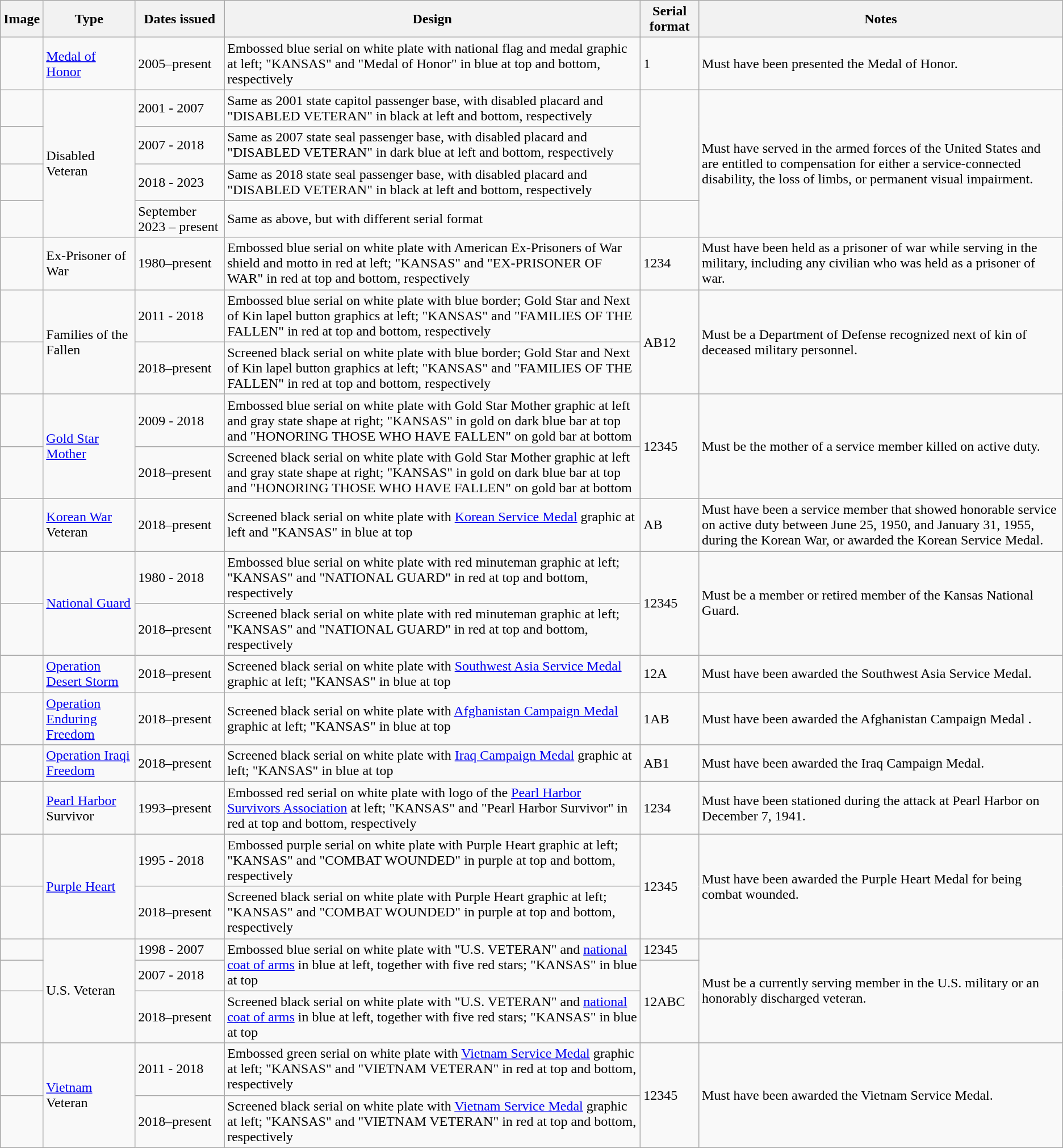<table class="wikitable">
<tr>
<th>Image</th>
<th>Type</th>
<th>Dates issued</th>
<th>Design</th>
<th>Serial format</th>
<th>Notes</th>
</tr>
<tr>
<td></td>
<td><a href='#'>Medal of Honor</a></td>
<td>2005–present</td>
<td>Embossed blue serial on white plate with national flag and medal graphic at left; "KANSAS" and "Medal of Honor" in blue at top and bottom, respectively</td>
<td>1</td>
<td>Must have been presented the Medal of Honor.</td>
</tr>
<tr>
<td></td>
<td rowspan="4">Disabled Veteran</td>
<td>2001 - 2007</td>
<td>Same as 2001 state capitol passenger base, with disabled placard and "DISABLED VETERAN" in black at left and bottom, respectively</td>
<td rowspan="3"></td>
<td rowspan="4">Must have served in the armed forces of the United States and are entitled to compensation for either a service-connected disability, the loss of limbs, or permanent visual impairment.</td>
</tr>
<tr>
<td></td>
<td>2007 - 2018</td>
<td>Same as 2007 state seal passenger base, with disabled placard and "DISABLED VETERAN" in dark blue at left and bottom, respectively</td>
</tr>
<tr>
<td></td>
<td>2018 - 2023</td>
<td>Same as 2018 state seal passenger base, with disabled placard and "DISABLED VETERAN" in black at left and bottom, respectively</td>
</tr>
<tr>
<td></td>
<td>September 2023 – present</td>
<td>Same as above, but with different serial format</td>
<td></td>
</tr>
<tr>
<td></td>
<td>Ex-Prisoner of War</td>
<td>1980–present</td>
<td>Embossed blue serial on white plate with American Ex-Prisoners of War shield and motto in red at left; "KANSAS" and "EX-PRISONER OF WAR" in red at top and bottom, respectively</td>
<td>1234</td>
<td>Must have been held as a prisoner of war while serving in the military, including any civilian who was held as a prisoner of war.</td>
</tr>
<tr>
<td></td>
<td rowspan="2">Families of the Fallen</td>
<td>2011 - 2018</td>
<td>Embossed blue serial on white plate with blue border; Gold Star and Next of Kin lapel button graphics at left; "KANSAS" and "FAMILIES OF THE FALLEN" in red at top and bottom, respectively</td>
<td rowspan="2">AB12</td>
<td rowspan="2">Must be a Department of Defense recognized next of kin of deceased military personnel.</td>
</tr>
<tr>
<td></td>
<td>2018–present</td>
<td>Screened black serial on white plate with blue border; Gold Star and Next of Kin lapel button graphics at left; "KANSAS" and "FAMILIES OF THE FALLEN" in red at top and bottom, respectively</td>
</tr>
<tr>
<td></td>
<td rowspan="2"><a href='#'>Gold Star Mother</a></td>
<td>2009 - 2018</td>
<td>Embossed blue serial on white plate with Gold Star Mother graphic at left and gray state shape at right; "KANSAS" in gold on dark blue bar at top and "HONORING THOSE WHO HAVE FALLEN" on gold bar at bottom</td>
<td rowspan="2">12345</td>
<td rowspan="2">Must be the mother of a service member killed on active duty.</td>
</tr>
<tr>
<td></td>
<td>2018–present</td>
<td>Screened black serial on white plate with Gold Star Mother graphic at left and gray state shape at right; "KANSAS" in gold on dark blue bar at top and "HONORING THOSE WHO HAVE FALLEN" on gold bar at bottom</td>
</tr>
<tr>
<td></td>
<td><a href='#'>Korean War</a> Veteran</td>
<td>2018–present</td>
<td>Screened black serial on white plate with <a href='#'>Korean Service Medal</a> graphic at left and "KANSAS" in blue at top</td>
<td>AB</td>
<td>Must have been a service member that showed honorable service on active duty between June 25, 1950, and January 31, 1955, during the Korean War, or awarded the Korean Service Medal.</td>
</tr>
<tr>
<td></td>
<td rowspan="2"><a href='#'>National Guard</a></td>
<td>1980 - 2018</td>
<td>Embossed blue serial on white plate with red minuteman graphic at left; "KANSAS" and "NATIONAL GUARD" in red at top and bottom, respectively</td>
<td rowspan="2">12345</td>
<td rowspan="2">Must be a member or retired member of the Kansas National Guard.</td>
</tr>
<tr>
<td></td>
<td>2018–present</td>
<td>Screened black serial on white plate with red minuteman graphic at left; "KANSAS" and "NATIONAL GUARD" in red at top and bottom, respectively</td>
</tr>
<tr>
<td></td>
<td><a href='#'>Operation Desert Storm</a></td>
<td>2018–present</td>
<td>Screened black serial on white plate with <a href='#'>Southwest Asia Service Medal</a> graphic at left; "KANSAS" in blue at top</td>
<td>12A</td>
<td>Must have been awarded the Southwest Asia Service Medal.</td>
</tr>
<tr>
<td></td>
<td><a href='#'>Operation Enduring Freedom</a></td>
<td>2018–present</td>
<td>Screened black serial on white plate with <a href='#'>Afghanistan Campaign Medal</a> graphic at left; "KANSAS" in blue at top</td>
<td>1AB</td>
<td>Must have been awarded the Afghanistan Campaign Medal .</td>
</tr>
<tr>
<td></td>
<td><a href='#'>Operation Iraqi Freedom</a></td>
<td>2018–present</td>
<td>Screened black serial on white plate with <a href='#'>Iraq Campaign Medal</a> graphic at left; "KANSAS" in blue at top</td>
<td>AB1</td>
<td>Must have been awarded the Iraq Campaign Medal.</td>
</tr>
<tr>
<td></td>
<td><a href='#'>Pearl Harbor</a> Survivor</td>
<td>1993–present</td>
<td>Embossed red serial on white plate with logo of the <a href='#'>Pearl Harbor Survivors Association</a> at left; "KANSAS" and "Pearl Harbor Survivor" in red at top and bottom, respectively</td>
<td>1234</td>
<td>Must have been stationed during the attack at Pearl Harbor on December 7, 1941.</td>
</tr>
<tr>
<td></td>
<td rowspan="2"><a href='#'>Purple Heart</a></td>
<td>1995 - 2018</td>
<td>Embossed purple serial on white plate with Purple Heart graphic at left; "KANSAS" and "COMBAT WOUNDED" in purple at top and bottom, respectively</td>
<td rowspan="2">12345</td>
<td rowspan="2">Must have been awarded the Purple Heart Medal for being combat wounded.</td>
</tr>
<tr>
<td></td>
<td>2018–present</td>
<td>Screened black serial on white plate with Purple Heart graphic at left; "KANSAS" and "COMBAT WOUNDED" in purple at top and bottom, respectively</td>
</tr>
<tr>
<td></td>
<td rowspan="3">U.S. Veteran</td>
<td>1998 - 2007</td>
<td rowspan="2">Embossed blue serial on white plate with "U.S. VETERAN" and <a href='#'>national coat of arms</a> in blue at left, together with five red stars; "KANSAS" in blue at top</td>
<td>12345</td>
<td rowspan="3">Must be a currently serving member in the U.S. military or an honorably discharged veteran.</td>
</tr>
<tr>
<td></td>
<td>2007 - 2018</td>
<td rowspan="2">12ABC</td>
</tr>
<tr>
<td></td>
<td>2018–present</td>
<td>Screened black serial on white plate with "U.S. VETERAN" and <a href='#'>national coat of arms</a> in blue at left, together with five red stars; "KANSAS" in blue at top</td>
</tr>
<tr>
<td></td>
<td rowspan="2"><a href='#'>Vietnam</a> Veteran</td>
<td>2011 - 2018</td>
<td>Embossed green serial on white plate with <a href='#'>Vietnam Service Medal</a> graphic at left; "KANSAS" and "VIETNAM VETERAN" in red at top and bottom, respectively</td>
<td rowspan="2">12345</td>
<td rowspan="2">Must have been awarded the Vietnam Service Medal.</td>
</tr>
<tr>
<td></td>
<td>2018–present</td>
<td>Screened black serial on white plate with <a href='#'>Vietnam Service Medal</a> graphic at left; "KANSAS" and "VIETNAM VETERAN" in red at top and bottom, respectively</td>
</tr>
</table>
